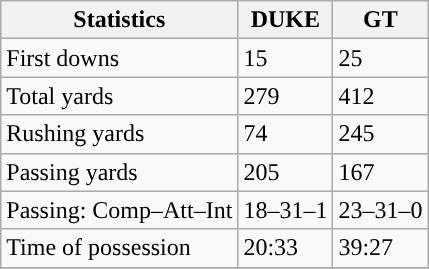<table class="wikitable" style="float: left;">
<tr>
<th>Statistics</th>
<th>DUKE</th>
<th>GT</th>
</tr>
<tr>
<td>First downs</td>
<td>15</td>
<td>25</td>
</tr>
<tr>
<td>Total yards</td>
<td>279</td>
<td>412</td>
</tr>
<tr>
<td>Rushing yards</td>
<td>74</td>
<td>245</td>
</tr>
<tr>
<td>Passing yards</td>
<td>205</td>
<td>167</td>
</tr>
<tr>
<td>Passing: Comp–Att–Int</td>
<td>18–31–1</td>
<td>23–31–0</td>
</tr>
<tr>
<td>Time of possession</td>
<td>20:33</td>
<td>39:27</td>
</tr>
<tr>
</tr>
</table>
